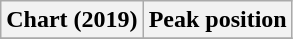<table class="wikitable sortable plainrowheaders" style="text-align:center">
<tr>
<th scope="col">Chart (2019)</th>
<th scope="col">Peak position</th>
</tr>
<tr>
</tr>
</table>
